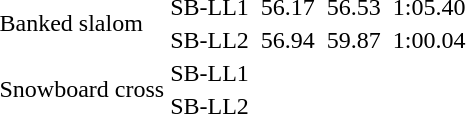<table>
<tr>
<td rowspan="2">Banked slalom<br></td>
<td>SB-LL1</td>
<td></td>
<td>56.17</td>
<td></td>
<td>56.53</td>
<td></td>
<td>1:05.40</td>
</tr>
<tr>
<td>SB-LL2</td>
<td></td>
<td>56.94</td>
<td></td>
<td>59.87</td>
<td></td>
<td>1:00.04</td>
</tr>
<tr>
<td rowspan="2">Snowboard cross<br></td>
<td>SB-LL1</td>
<td colspan=2></td>
<td colspan=2></td>
<td colspan=2></td>
</tr>
<tr>
<td>SB-LL2</td>
<td colspan=2></td>
<td colspan=2></td>
<td colspan=2></td>
</tr>
</table>
